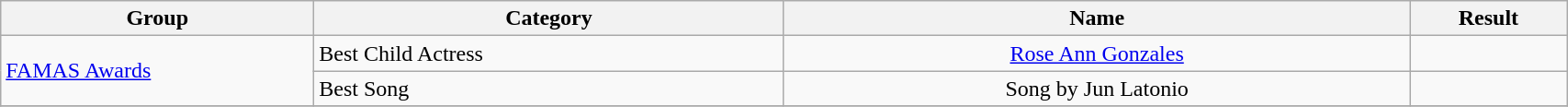<table | width="90%" class="wikitable sortable">
<tr>
<th width="20%">Group</th>
<th width="30%">Category</th>
<th width="40%">Name</th>
<th width="10%">Result</th>
</tr>
<tr>
<td rowspan="2" align="left"><a href='#'>FAMAS Awards</a></td>
<td>Best Child Actress</td>
<td align="center"><a href='#'>Rose Ann Gonzales</a></td>
<td></td>
</tr>
<tr>
<td>Best Song</td>
<td align="center">Song by Jun Latonio</td>
<td></td>
</tr>
<tr>
</tr>
</table>
